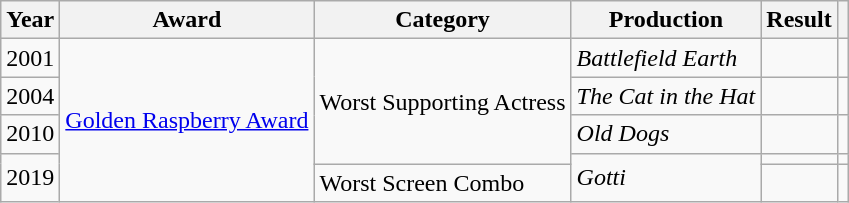<table class="wikitable sortable">
<tr>
<th>Year</th>
<th>Award</th>
<th>Category</th>
<th>Production</th>
<th>Result</th>
<th class="unsortable"></th>
</tr>
<tr>
<td>2001</td>
<td rowspan="5"><a href='#'>Golden Raspberry Award</a></td>
<td rowspan="4">Worst Supporting Actress</td>
<td><em>Battlefield Earth</em></td>
<td></td>
<td></td>
</tr>
<tr>
<td>2004</td>
<td><em>The Cat in the Hat</em></td>
<td></td>
<td></td>
</tr>
<tr>
<td>2010</td>
<td><em>Old Dogs</em></td>
<td></td>
<td></td>
</tr>
<tr>
<td rowspan="2">2019</td>
<td rowspan="2"><em>Gotti</em></td>
<td></td>
<td></td>
</tr>
<tr>
<td>Worst Screen Combo</td>
<td></td>
<td></td>
</tr>
</table>
